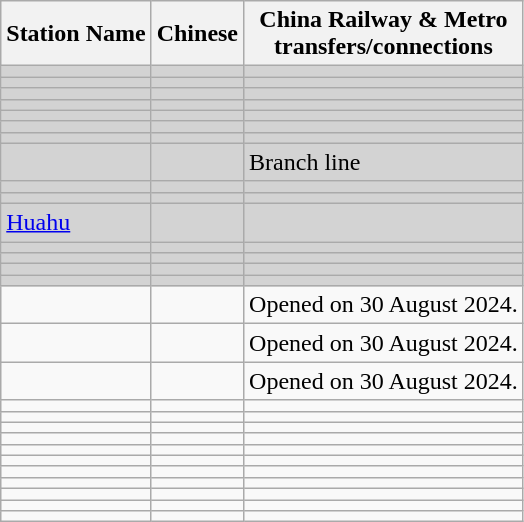<table class="wikitable">
<tr>
<th>Station Name</th>
<th>Chinese</th>
<th>China Railway & Metro<br>transfers/connections</th>
</tr>
<tr bgcolor="lightgrey">
<td></td>
<td></td>
<td></td>
</tr>
<tr bgcolor="lightgrey">
<td></td>
<td></td>
<td></td>
</tr>
<tr bgcolor="lightgrey">
<td></td>
<td></td>
<td></td>
</tr>
<tr bgcolor="lightgrey">
<td></td>
<td></td>
<td></td>
</tr>
<tr bgcolor="lightgrey">
<td></td>
<td></td>
<td></td>
</tr>
<tr bgcolor="lightgrey">
<td></td>
<td></td>
<td></td>
</tr>
<tr bgcolor="lightgrey">
<td></td>
<td></td>
<td></td>
</tr>
<tr bgcolor="lightgrey">
<td></td>
<td></td>
<td>Branch line</td>
</tr>
<tr bgcolor="lightgrey">
<td></td>
<td></td>
<td></td>
</tr>
<tr bgcolor="lightgrey">
<td></td>
<td></td>
<td></td>
</tr>
<tr bgcolor="lightgrey">
<td><a href='#'>Huahu</a></td>
<td></td>
<td></td>
</tr>
<tr bgcolor="lightgrey">
<td></td>
<td></td>
<td></td>
</tr>
<tr bgcolor="lightgrey">
<td></td>
<td></td>
<td></td>
</tr>
<tr bgcolor="lightgrey">
<td></td>
<td></td>
<td></td>
</tr>
<tr bgcolor="lightgrey">
<td></td>
<td></td>
<td></td>
</tr>
<tr>
<td></td>
<td></td>
<td>Opened on 30 August 2024.</td>
</tr>
<tr>
<td></td>
<td></td>
<td>Opened on 30 August 2024.</td>
</tr>
<tr>
<td></td>
<td></td>
<td>Opened on 30 August 2024.</td>
</tr>
<tr>
<td></td>
<td></td>
<td></td>
</tr>
<tr>
<td></td>
<td></td>
<td></td>
</tr>
<tr>
<td></td>
<td></td>
<td></td>
</tr>
<tr>
<td></td>
<td></td>
<td></td>
</tr>
<tr>
<td></td>
<td></td>
<td></td>
</tr>
<tr>
<td></td>
<td></td>
<td></td>
</tr>
<tr>
<td></td>
<td></td>
<td></td>
</tr>
<tr>
<td></td>
<td></td>
<td></td>
</tr>
<tr>
<td></td>
<td></td>
<td></td>
</tr>
<tr>
<td></td>
<td></td>
<td></td>
</tr>
<tr>
<td></td>
<td></td>
<td> </td>
</tr>
</table>
